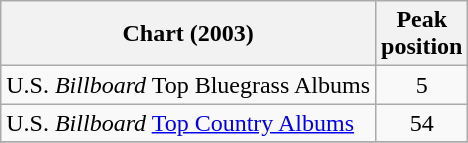<table class="wikitable">
<tr>
<th align="center">Chart (2003)</th>
<th align="center">Peak<br>position</th>
</tr>
<tr>
<td align="left">U.S. <em>Billboard</em> Top Bluegrass Albums</td>
<td align="center">5</td>
</tr>
<tr>
<td align="left">U.S. <em>Billboard</em> <a href='#'>Top Country Albums</a></td>
<td align="center">54</td>
</tr>
<tr>
</tr>
</table>
